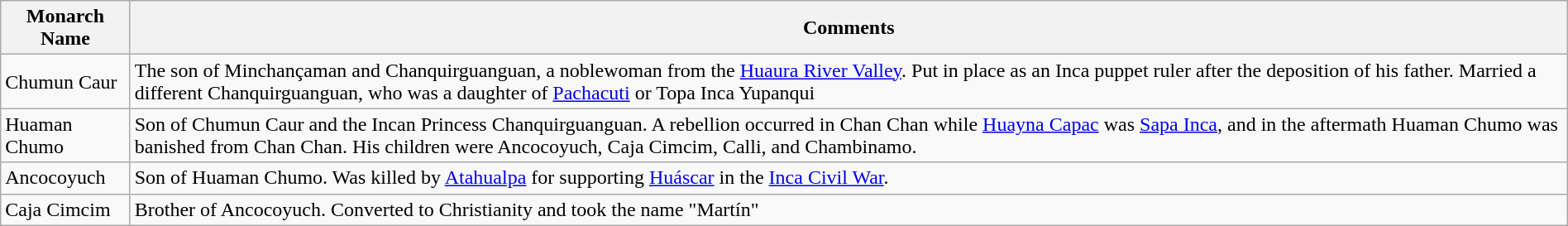<table class="wikitable" width="100%">
<tr>
<th>Monarch Name</th>
<th>Comments</th>
</tr>
<tr>
<td>Chumun Caur</td>
<td>The son of Minchançaman and Chanquirguanguan, a noblewoman from the <a href='#'>Huaura River Valley</a>. Put in place as an Inca puppet ruler after the deposition of his father. Married a different Chanquirguanguan, who was a daughter of <a href='#'>Pachacuti</a> or Topa Inca Yupanqui</td>
</tr>
<tr>
<td>Huaman Chumo</td>
<td>Son of Chumun Caur and the Incan Princess Chanquirguanguan. A rebellion occurred in Chan Chan while <a href='#'>Huayna Capac</a> was <a href='#'>Sapa Inca</a>, and in the aftermath Huaman Chumo was banished from Chan Chan. His children were Ancocoyuch, Caja Cimcim, Calli, and Chambinamo.</td>
</tr>
<tr>
<td>Ancocoyuch</td>
<td>Son of Huaman Chumo. Was killed by <a href='#'>Atahualpa</a> for supporting <a href='#'>Huáscar</a> in the <a href='#'>Inca Civil War</a>.</td>
</tr>
<tr>
<td>Caja Cimcim</td>
<td>Brother of Ancocoyuch. Converted to Christianity and took the name "Martín"</td>
</tr>
</table>
